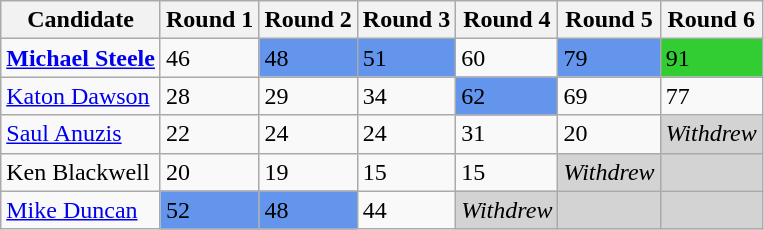<table class="wikitable">
<tr>
<th>Candidate</th>
<th>Round 1</th>
<th>Round 2</th>
<th>Round 3</th>
<th>Round 4</th>
<th>Round 5</th>
<th>Round 6</th>
</tr>
<tr>
<td><strong><a href='#'>Michael Steele</a></strong></td>
<td>46</td>
<td style="background:cornflowerblue;">48</td>
<td style="background:cornflowerblue;">51</td>
<td>60</td>
<td style="background:cornflowerblue;">79</td>
<td style="background:limegreen;">91</td>
</tr>
<tr>
<td><a href='#'>Katon Dawson</a></td>
<td>28</td>
<td>29</td>
<td>34</td>
<td style="background:cornflowerblue;">62</td>
<td>69</td>
<td>77</td>
</tr>
<tr>
<td><a href='#'>Saul Anuzis</a></td>
<td>22</td>
<td>24</td>
<td>24</td>
<td>31</td>
<td>20</td>
<td style="background:lightgrey;"><em>Withdrew</em></td>
</tr>
<tr>
<td>Ken Blackwell</td>
<td>20</td>
<td>19</td>
<td>15</td>
<td>15</td>
<td style="background:lightgrey;"><em>Withdrew</em></td>
<td style="background:lightgrey;"></td>
</tr>
<tr>
<td><a href='#'>Mike Duncan</a></td>
<td style="background:cornflowerblue;">52</td>
<td style="background:cornflowerblue;">48</td>
<td>44</td>
<td style="background:lightgrey;"><em>Withdrew</em></td>
<td style="background:lightgrey;"></td>
<td style="background:lightgrey;"></td>
</tr>
</table>
